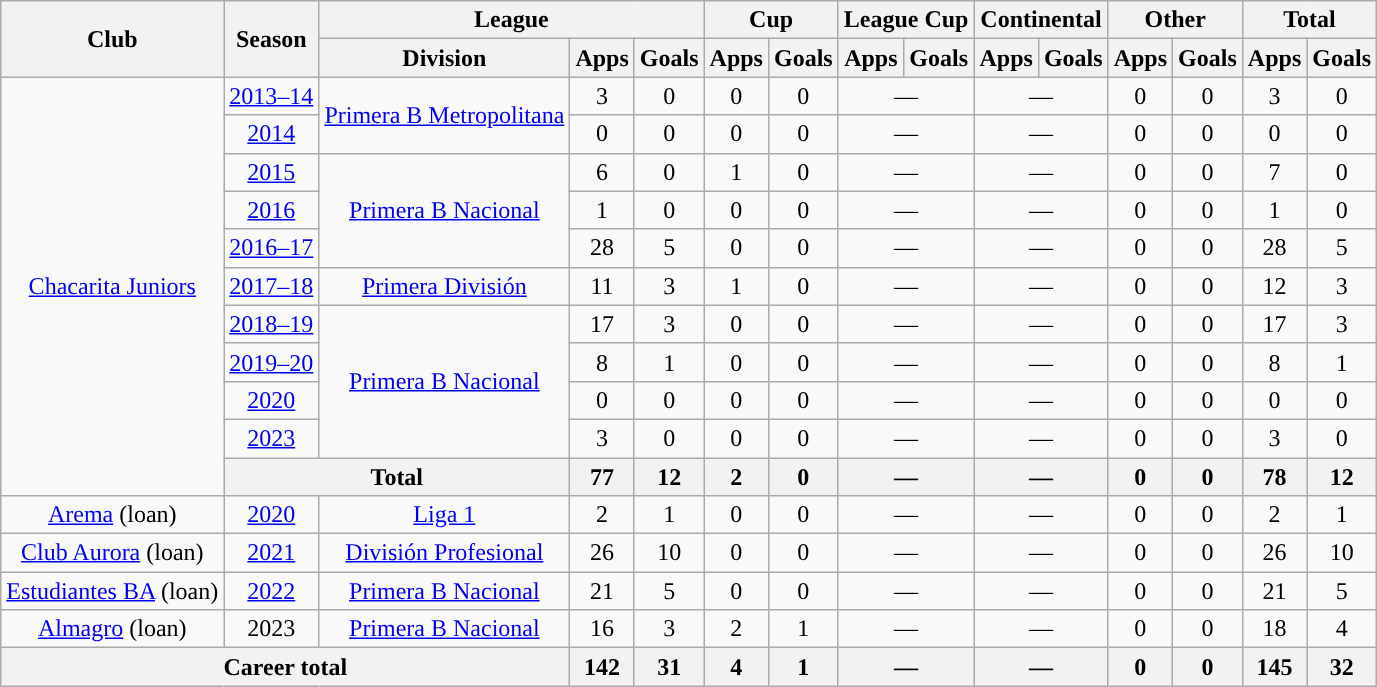<table class="wikitable" style="text-align:center">
<tr>
<th rowspan="2">Club</th>
<th rowspan="2">Season</th>
<th colspan="3">League</th>
<th colspan="2">Cup</th>
<th colspan="2">League Cup</th>
<th colspan="2">Continental</th>
<th colspan="2">Other</th>
<th colspan="2">Total</th>
</tr>
<tr>
<th>Division</th>
<th>Apps</th>
<th>Goals</th>
<th>Apps</th>
<th>Goals</th>
<th>Apps</th>
<th>Goals</th>
<th>Apps</th>
<th>Goals</th>
<th>Apps</th>
<th>Goals</th>
<th>Apps</th>
<th>Goals</th>
</tr>
<tr>
<td rowspan="11"><a href='#'>Chacarita Juniors</a></td>
<td><a href='#'>2013–14</a></td>
<td rowspan="2"><a href='#'>Primera B Metropolitana</a></td>
<td>3</td>
<td>0</td>
<td>0</td>
<td>0</td>
<td colspan="2">—</td>
<td colspan="2">—</td>
<td>0</td>
<td>0</td>
<td>3</td>
<td>0</td>
</tr>
<tr>
<td><a href='#'>2014</a></td>
<td>0</td>
<td>0</td>
<td>0</td>
<td>0</td>
<td colspan="2">—</td>
<td colspan="2">—</td>
<td>0</td>
<td>0</td>
<td>0</td>
<td>0</td>
</tr>
<tr>
<td><a href='#'>2015</a></td>
<td rowspan="3"><a href='#'>Primera B Nacional</a></td>
<td>6</td>
<td>0</td>
<td>1</td>
<td>0</td>
<td colspan="2">—</td>
<td colspan="2">—</td>
<td>0</td>
<td>0</td>
<td>7</td>
<td>0</td>
</tr>
<tr>
<td><a href='#'>2016</a></td>
<td>1</td>
<td>0</td>
<td>0</td>
<td>0</td>
<td colspan="2">—</td>
<td colspan="2">—</td>
<td>0</td>
<td>0</td>
<td>1</td>
<td>0</td>
</tr>
<tr>
<td><a href='#'>2016–17</a></td>
<td>28</td>
<td>5</td>
<td>0</td>
<td>0</td>
<td colspan="2">—</td>
<td colspan="2">—</td>
<td>0</td>
<td>0</td>
<td>28</td>
<td>5</td>
</tr>
<tr>
<td><a href='#'>2017–18</a></td>
<td rowspan="1"><a href='#'>Primera División</a></td>
<td>11</td>
<td>3</td>
<td>1</td>
<td>0</td>
<td colspan="2">—</td>
<td colspan="2">—</td>
<td>0</td>
<td>0</td>
<td>12</td>
<td>3</td>
</tr>
<tr>
<td><a href='#'>2018–19</a></td>
<td rowspan="4"><a href='#'>Primera B Nacional</a></td>
<td>17</td>
<td>3</td>
<td>0</td>
<td>0</td>
<td colspan="2">—</td>
<td colspan="2">—</td>
<td>0</td>
<td>0</td>
<td>17</td>
<td>3</td>
</tr>
<tr>
<td><a href='#'>2019–20</a></td>
<td>8</td>
<td>1</td>
<td>0</td>
<td>0</td>
<td colspan="2">—</td>
<td colspan="2">—</td>
<td>0</td>
<td>0</td>
<td>8</td>
<td>1</td>
</tr>
<tr>
<td><a href='#'>2020</a></td>
<td>0</td>
<td>0</td>
<td>0</td>
<td>0</td>
<td colspan="2">—</td>
<td colspan="2">—</td>
<td>0</td>
<td>0</td>
<td>0</td>
<td>0</td>
</tr>
<tr>
<td><a href='#'>2023</a></td>
<td>3</td>
<td>0</td>
<td>0</td>
<td>0</td>
<td colspan="2">—</td>
<td colspan="2">—</td>
<td>0</td>
<td>0</td>
<td>3</td>
<td>0</td>
</tr>
<tr>
<th colspan="2">Total</th>
<th>77</th>
<th>12</th>
<th>2</th>
<th>0</th>
<th colspan="2">—</th>
<th colspan="2">—</th>
<th>0</th>
<th>0</th>
<th>78</th>
<th>12</th>
</tr>
<tr>
<td rowspan="1"><a href='#'>Arema</a> (loan)</td>
<td><a href='#'>2020</a></td>
<td rowspan="1"><a href='#'>Liga 1</a></td>
<td>2</td>
<td>1</td>
<td>0</td>
<td>0</td>
<td colspan="2">—</td>
<td colspan="2">—</td>
<td>0</td>
<td>0</td>
<td>2</td>
<td>1</td>
</tr>
<tr>
<td rowspan="1"><a href='#'>Club Aurora</a> (loan)</td>
<td><a href='#'>2021</a></td>
<td rowspan="1"><a href='#'>División Profesional</a></td>
<td>26</td>
<td>10</td>
<td>0</td>
<td>0</td>
<td colspan="2">—</td>
<td colspan="2">—</td>
<td>0</td>
<td>0</td>
<td>26</td>
<td>10</td>
</tr>
<tr>
<td rowspan="1"><a href='#'>Estudiantes BA</a> (loan)</td>
<td><a href='#'>2022</a></td>
<td rowspan="1"><a href='#'>Primera B Nacional</a></td>
<td>21</td>
<td>5</td>
<td>0</td>
<td>0</td>
<td colspan="2">—</td>
<td colspan="2">—</td>
<td>0</td>
<td>0</td>
<td>21</td>
<td>5</td>
</tr>
<tr>
<td rowspan="1"><a href='#'>Almagro</a> (loan)</td>
<td>2023</td>
<td rowspan="1"><a href='#'>Primera B Nacional</a></td>
<td>16</td>
<td>3</td>
<td>2</td>
<td>1</td>
<td colspan="2">—</td>
<td colspan="2">—</td>
<td>0</td>
<td>0</td>
<td>18</td>
<td>4</td>
</tr>
<tr>
<th colspan="3">Career total</th>
<th>142</th>
<th>31</th>
<th>4</th>
<th>1</th>
<th colspan="2">—</th>
<th colspan="2">—</th>
<th>0</th>
<th>0</th>
<th>145</th>
<th>32</th>
</tr>
</table>
